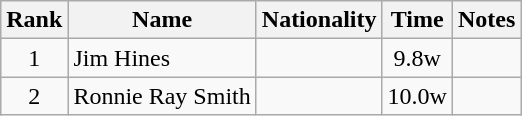<table class="wikitable sortable" style="text-align:center">
<tr>
<th>Rank</th>
<th>Name</th>
<th>Nationality</th>
<th>Time</th>
<th>Notes</th>
</tr>
<tr>
<td>1</td>
<td align=left>Jim Hines</td>
<td align=left></td>
<td>9.8w</td>
<td></td>
</tr>
<tr>
<td>2</td>
<td align=left>Ronnie Ray Smith</td>
<td align=left></td>
<td>10.0w</td>
<td></td>
</tr>
</table>
